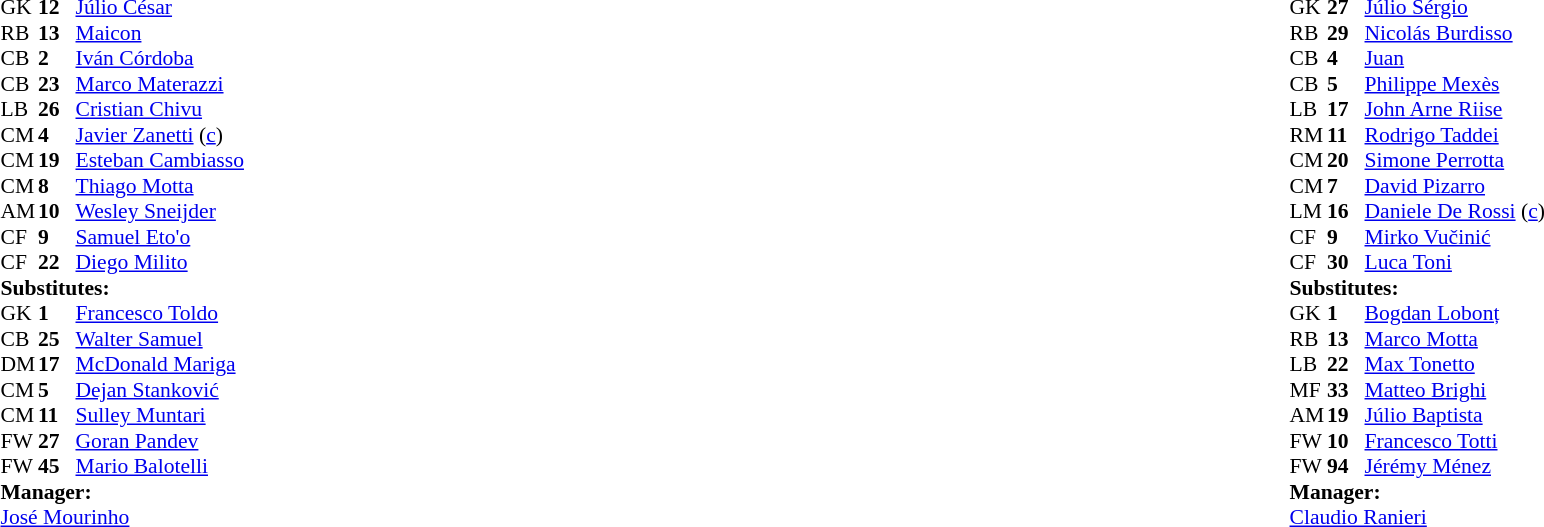<table width="100%">
<tr>
<td valign="top" width="50%"><br><table style="font-size:90%" cellspacing="0" cellpadding="0">
<tr>
<td colspan=4></td>
</tr>
<tr>
<th width=25></th>
<th width=25></th>
</tr>
<tr>
<td>GK</td>
<td><strong>12</strong></td>
<td> <a href='#'>Júlio César</a></td>
</tr>
<tr>
<td>RB</td>
<td><strong>13</strong></td>
<td> <a href='#'>Maicon</a></td>
</tr>
<tr>
<td>CB</td>
<td><strong>2</strong></td>
<td> <a href='#'>Iván Córdoba</a></td>
<td></td>
<td></td>
</tr>
<tr>
<td>CB</td>
<td><strong>23</strong></td>
<td> <a href='#'>Marco Materazzi</a></td>
<td></td>
<td></td>
</tr>
<tr>
<td>LB</td>
<td><strong>26</strong></td>
<td> <a href='#'>Cristian Chivu</a></td>
<td></td>
<td></td>
</tr>
<tr>
<td>CM</td>
<td><strong>4</strong></td>
<td> <a href='#'>Javier Zanetti</a> (<a href='#'>c</a>)</td>
</tr>
<tr>
<td>CM</td>
<td><strong>19</strong></td>
<td> <a href='#'>Esteban Cambiasso</a></td>
</tr>
<tr>
<td>CM</td>
<td><strong>8</strong></td>
<td> <a href='#'>Thiago Motta</a></td>
<td></td>
<td></td>
</tr>
<tr>
<td>AM</td>
<td><strong>10</strong></td>
<td> <a href='#'>Wesley Sneijder</a></td>
<td></td>
<td></td>
</tr>
<tr>
<td>CF</td>
<td><strong>9</strong></td>
<td> <a href='#'>Samuel Eto'o</a></td>
</tr>
<tr>
<td>CF</td>
<td><strong>22</strong></td>
<td> <a href='#'>Diego Milito</a></td>
</tr>
<tr>
<td colspan=3><strong>Substitutes:</strong></td>
</tr>
<tr>
<td>GK</td>
<td><strong>1</strong></td>
<td> <a href='#'>Francesco Toldo</a></td>
</tr>
<tr>
<td>CB</td>
<td><strong>25</strong></td>
<td> <a href='#'>Walter Samuel</a></td>
<td></td>
<td></td>
<td></td>
<td></td>
</tr>
<tr>
<td>DM</td>
<td><strong>17</strong></td>
<td> <a href='#'>McDonald Mariga</a></td>
</tr>
<tr>
<td>CM</td>
<td><strong>5</strong></td>
<td> <a href='#'>Dejan Stanković</a></td>
</tr>
<tr>
<td>CM</td>
<td><strong>11</strong></td>
<td> <a href='#'>Sulley Muntari</a></td>
<td></td>
<td></td>
</tr>
<tr>
<td>FW</td>
<td><strong>27</strong></td>
<td> <a href='#'>Goran Pandev</a></td>
</tr>
<tr>
<td>FW</td>
<td><strong>45</strong></td>
<td> <a href='#'>Mario Balotelli</a></td>
<td></td>
<td></td>
<td></td>
<td></td>
<td></td>
<td></td>
</tr>
<tr>
<td colspan=3><strong>Manager:</strong></td>
</tr>
<tr>
<td colspan=4> <a href='#'>José Mourinho</a></td>
</tr>
</table>
</td>
<td valign="top" width="50%"><br><table style="font-size: 90%" cellspacing="0" cellpadding="0" align=center>
<tr>
<td colspan="4"></td>
</tr>
<tr>
<th width=25></th>
<th width=25></th>
</tr>
<tr>
<td>GK</td>
<td><strong>27</strong></td>
<td> <a href='#'>Júlio Sérgio</a></td>
</tr>
<tr>
<td>RB</td>
<td><strong>29</strong></td>
<td> <a href='#'>Nicolás Burdisso</a></td>
<td></td>
<td></td>
<td></td>
</tr>
<tr>
<td>CB</td>
<td><strong>4</strong></td>
<td> <a href='#'>Juan</a></td>
</tr>
<tr>
<td>CB</td>
<td><strong>5</strong></td>
<td> <a href='#'>Philippe Mexès</a></td>
<td></td>
<td></td>
<td></td>
</tr>
<tr>
<td>LB</td>
<td><strong>17</strong></td>
<td> <a href='#'>John Arne Riise</a></td>
</tr>
<tr>
<td>RM</td>
<td><strong>11</strong></td>
<td> <a href='#'>Rodrigo Taddei</a></td>
</tr>
<tr>
<td>CM</td>
<td><strong>20</strong></td>
<td> <a href='#'>Simone Perrotta</a></td>
<td></td>
<td></td>
</tr>
<tr>
<td>CM</td>
<td><strong>7</strong></td>
<td> <a href='#'>David Pizarro</a></td>
<td></td>
<td></td>
</tr>
<tr>
<td>LM</td>
<td><strong>16</strong></td>
<td> <a href='#'>Daniele De Rossi</a> (<a href='#'>c</a>)</td>
</tr>
<tr>
<td>CF</td>
<td><strong>9</strong></td>
<td> <a href='#'>Mirko Vučinić</a></td>
</tr>
<tr>
<td>CF</td>
<td><strong>30</strong></td>
<td> <a href='#'>Luca Toni</a></td>
<td></td>
<td></td>
</tr>
<tr>
<td colspan=3><strong>Substitutes:</strong></td>
</tr>
<tr>
<td>GK</td>
<td><strong>1</strong></td>
<td> <a href='#'>Bogdan Lobonț</a></td>
</tr>
<tr>
<td>RB</td>
<td><strong>13</strong></td>
<td> <a href='#'>Marco Motta</a></td>
<td></td>
<td></td>
</tr>
<tr>
<td>LB</td>
<td><strong>22</strong></td>
<td> <a href='#'>Max Tonetto</a></td>
</tr>
<tr>
<td>MF</td>
<td><strong>33</strong></td>
<td> <a href='#'>Matteo Brighi</a></td>
</tr>
<tr>
<td>AM</td>
<td><strong>19</strong></td>
<td> <a href='#'>Júlio Baptista</a></td>
</tr>
<tr>
<td>FW</td>
<td><strong>10</strong></td>
<td> <a href='#'>Francesco Totti</a></td>
<td></td>
<td></td>
<td></td>
</tr>
<tr>
<td>FW</td>
<td><strong>94</strong></td>
<td> <a href='#'>Jérémy Ménez</a></td>
<td></td>
<td></td>
</tr>
<tr>
<td colspan=3><strong>Manager:</strong></td>
</tr>
<tr>
<td colspan=4> <a href='#'>Claudio Ranieri</a></td>
</tr>
</table>
</td>
</tr>
</table>
